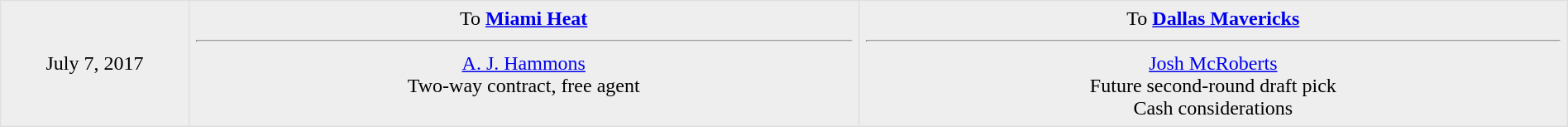<table border=1 style="border-collapse:collapse; text-align: center; width: 100%" bordercolor="#DFDFDF" cellpadding="5">
<tr style="background:#eee;">
<td style="width:12%">July 7, 2017</td>
<td style="width:44; vertical-align:top;">To <strong><a href='#'>Miami Heat</a></strong><hr><a href='#'>A. J. Hammons</a><br>Two-way contract, free agent</td>
<td style="width:44; vertical-align:top;">To <strong><a href='#'>Dallas Mavericks</a></strong><hr><a href='#'>Josh McRoberts</a><br>Future second-round draft pick<br>Cash considerations</td>
</tr>
</table>
